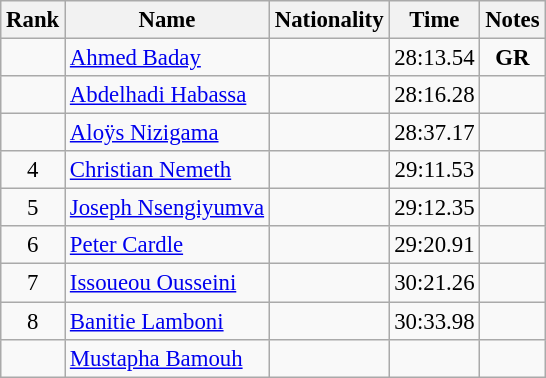<table class="wikitable sortable" style="text-align:center;font-size:95%">
<tr>
<th>Rank</th>
<th>Name</th>
<th>Nationality</th>
<th>Time</th>
<th>Notes</th>
</tr>
<tr>
<td></td>
<td align=left><a href='#'>Ahmed Baday</a></td>
<td align=left></td>
<td>28:13.54</td>
<td><strong>GR</strong></td>
</tr>
<tr>
<td></td>
<td align=left><a href='#'>Abdelhadi Habassa</a></td>
<td align=left></td>
<td>28:16.28</td>
<td></td>
</tr>
<tr>
<td></td>
<td align=left><a href='#'>Aloÿs Nizigama</a></td>
<td align=left></td>
<td>28:37.17</td>
<td></td>
</tr>
<tr>
<td>4</td>
<td align=left><a href='#'>Christian Nemeth</a></td>
<td align=left></td>
<td>29:11.53</td>
<td></td>
</tr>
<tr>
<td>5</td>
<td align=left><a href='#'>Joseph Nsengiyumva</a></td>
<td align=left></td>
<td>29:12.35</td>
<td></td>
</tr>
<tr>
<td>6</td>
<td align=left><a href='#'>Peter Cardle</a></td>
<td align=left></td>
<td>29:20.91</td>
<td></td>
</tr>
<tr>
<td>7</td>
<td align=left><a href='#'>Issoueou Ousseini</a></td>
<td align=left></td>
<td>30:21.26</td>
<td></td>
</tr>
<tr>
<td>8</td>
<td align=left><a href='#'>Banitie Lamboni</a></td>
<td align=left></td>
<td>30:33.98</td>
<td></td>
</tr>
<tr>
<td></td>
<td align=left><a href='#'>Mustapha Bamouh</a></td>
<td align=left></td>
<td></td>
<td></td>
</tr>
</table>
